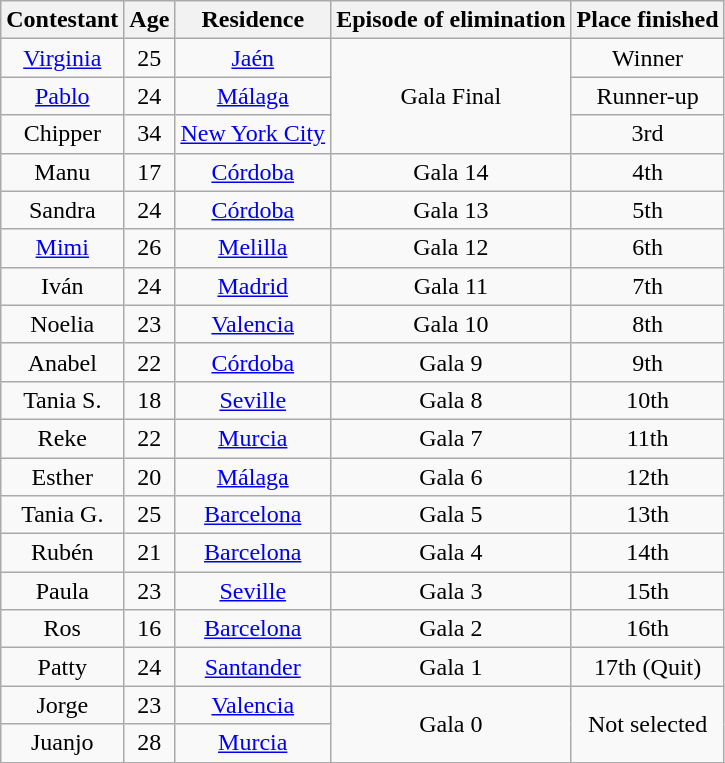<table class="wikitable" style="text-align:center">
<tr>
<th>Contestant</th>
<th>Age</th>
<th>Residence</th>
<th>Episode of elimination</th>
<th>Place finished</th>
</tr>
<tr>
<td><a href='#'>Virginia</a></td>
<td>25</td>
<td><a href='#'>Jaén</a></td>
<td rowspan="3">Gala Final</td>
<td>Winner</td>
</tr>
<tr>
<td><a href='#'>Pablo</a></td>
<td>24</td>
<td><a href='#'>Málaga</a></td>
<td>Runner-up</td>
</tr>
<tr>
<td>Chipper</td>
<td>34</td>
<td><a href='#'>New York City</a></td>
<td>3rd</td>
</tr>
<tr>
<td>Manu</td>
<td>17</td>
<td><a href='#'>Córdoba</a></td>
<td>Gala 14</td>
<td>4th</td>
</tr>
<tr>
<td>Sandra</td>
<td>24</td>
<td><a href='#'>Córdoba</a></td>
<td>Gala 13</td>
<td>5th</td>
</tr>
<tr>
<td><a href='#'>Mimi</a></td>
<td>26</td>
<td><a href='#'>Melilla</a></td>
<td>Gala 12</td>
<td>6th</td>
</tr>
<tr>
<td>Iván</td>
<td>24</td>
<td><a href='#'>Madrid</a></td>
<td>Gala 11</td>
<td>7th</td>
</tr>
<tr>
<td>Noelia</td>
<td>23</td>
<td><a href='#'>Valencia</a></td>
<td>Gala 10</td>
<td>8th</td>
</tr>
<tr>
<td>Anabel</td>
<td>22</td>
<td><a href='#'>Córdoba</a></td>
<td>Gala 9</td>
<td>9th</td>
</tr>
<tr>
<td>Tania S.</td>
<td>18</td>
<td><a href='#'>Seville</a></td>
<td>Gala 8</td>
<td>10th</td>
</tr>
<tr>
<td>Reke</td>
<td>22</td>
<td><a href='#'>Murcia</a></td>
<td>Gala 7</td>
<td>11th</td>
</tr>
<tr>
<td>Esther</td>
<td>20</td>
<td><a href='#'>Málaga</a></td>
<td>Gala 6</td>
<td>12th</td>
</tr>
<tr>
<td>Tania G.</td>
<td>25</td>
<td><a href='#'>Barcelona</a></td>
<td>Gala 5</td>
<td>13th</td>
</tr>
<tr>
<td>Rubén</td>
<td>21</td>
<td><a href='#'>Barcelona</a></td>
<td>Gala 4</td>
<td>14th</td>
</tr>
<tr>
<td>Paula</td>
<td>23</td>
<td><a href='#'>Seville</a></td>
<td>Gala 3</td>
<td>15th</td>
</tr>
<tr>
<td>Ros</td>
<td>16</td>
<td><a href='#'>Barcelona</a></td>
<td>Gala 2</td>
<td>16th</td>
</tr>
<tr>
<td>Patty</td>
<td>24</td>
<td><a href='#'>Santander</a></td>
<td>Gala 1</td>
<td>17th (Quit)</td>
</tr>
<tr>
<td>Jorge</td>
<td>23</td>
<td><a href='#'>Valencia</a></td>
<td rowspan=2>Gala 0</td>
<td rowspan=2>Not selected</td>
</tr>
<tr>
<td>Juanjo</td>
<td>28</td>
<td><a href='#'>Murcia</a></td>
</tr>
</table>
